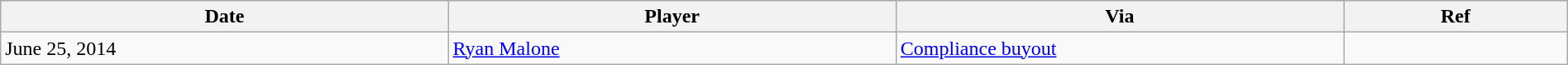<table class="wikitable" style="width:100%;">
<tr style="text-align:center; background:#ddd;">
<th style="width:20%;">Date</th>
<th style="width:20%;">Player</th>
<th style="width:20%;">Via</th>
<th style="width:10%;">Ref</th>
</tr>
<tr>
<td>June 25, 2014</td>
<td><a href='#'>Ryan Malone</a></td>
<td><a href='#'>Compliance buyout</a></td>
<td></td>
</tr>
</table>
